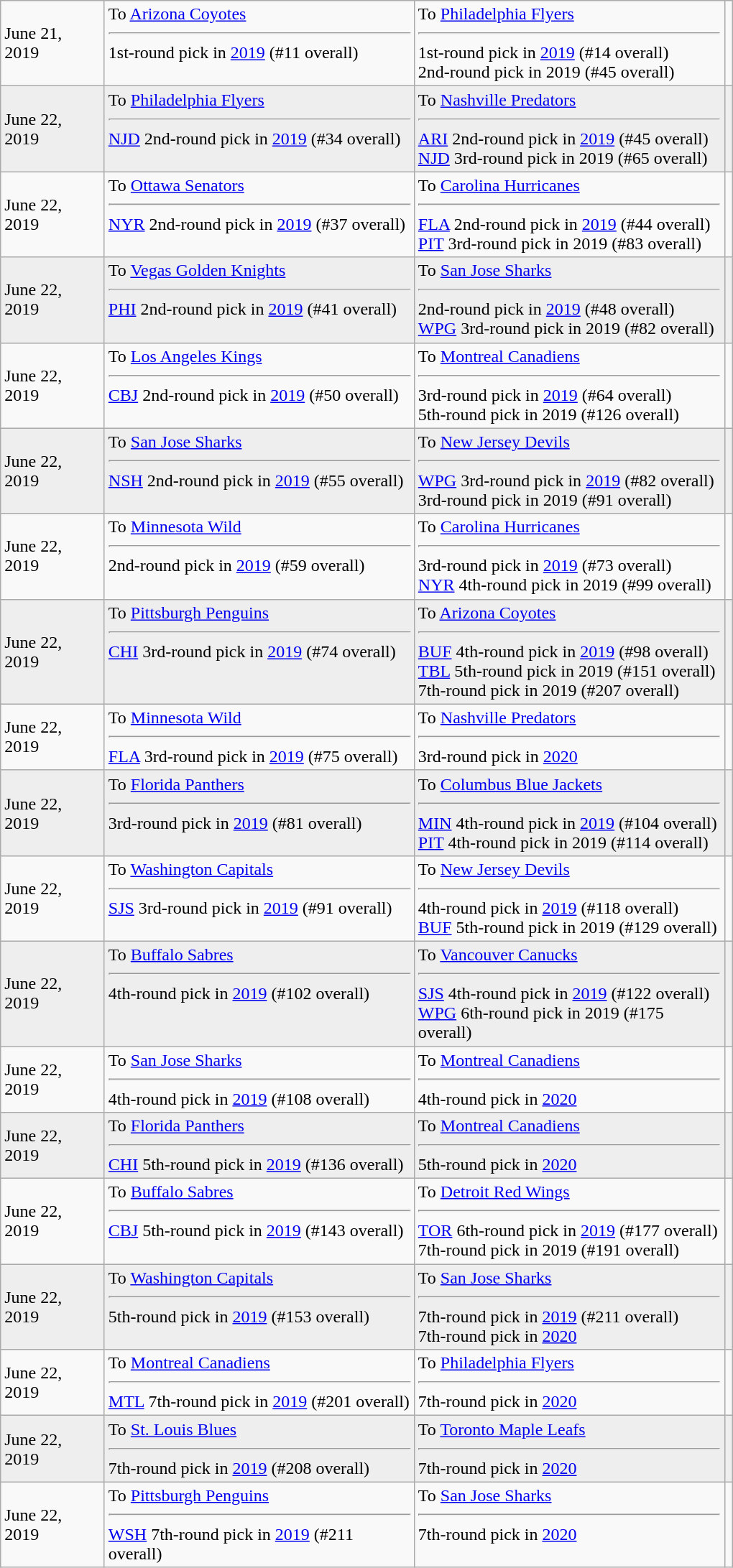<table class="wikitable" style="border:1px solid #999999; width:680px;">
<tr>
<td>June 21, 2019</td>
<td valign="top">To <a href='#'>Arizona Coyotes</a><hr>1st-round pick in <a href='#'>2019</a> (#11 overall)</td>
<td valign="top">To <a href='#'>Philadelphia Flyers</a><hr>1st-round pick in <a href='#'>2019</a> (#14 overall)<br>2nd-round pick in 2019 (#45 overall)</td>
<td></td>
</tr>
<tr bgcolor="eeeeee">
<td>June 22, 2019</td>
<td valign="top">To <a href='#'>Philadelphia Flyers</a><hr><a href='#'>NJD</a> 2nd-round pick in <a href='#'>2019</a> (#34 overall)</td>
<td valign="top">To <a href='#'>Nashville Predators</a><hr><a href='#'>ARI</a> 2nd-round pick in <a href='#'>2019</a> (#45 overall)<br><a href='#'>NJD</a> 3rd-round pick in 2019 (#65 overall)</td>
<td></td>
</tr>
<tr>
<td>June 22, 2019</td>
<td valign="top">To <a href='#'>Ottawa Senators</a><hr><a href='#'>NYR</a> 2nd-round pick in <a href='#'>2019</a> (#37 overall)</td>
<td valign="top">To <a href='#'>Carolina Hurricanes</a><hr><a href='#'>FLA</a> 2nd-round pick in <a href='#'>2019</a> (#44 overall)<br><a href='#'>PIT</a> 3rd-round pick in 2019 (#83 overall)</td>
<td></td>
</tr>
<tr bgcolor="eeeeee">
<td>June 22, 2019</td>
<td valign="top">To <a href='#'>Vegas Golden Knights</a><hr><a href='#'>PHI</a> 2nd-round pick in <a href='#'>2019</a> (#41 overall)</td>
<td valign="top">To <a href='#'>San Jose Sharks</a><hr>2nd-round pick in <a href='#'>2019</a> (#48 overall)<br><a href='#'>WPG</a> 3rd-round pick in 2019 (#82 overall)</td>
<td></td>
</tr>
<tr>
<td>June 22, 2019</td>
<td valign="top">To <a href='#'>Los Angeles Kings</a><hr><a href='#'>CBJ</a> 2nd-round pick in <a href='#'>2019</a> (#50 overall)</td>
<td valign="top">To <a href='#'>Montreal Canadiens</a><hr>3rd-round pick in <a href='#'>2019</a> (#64 overall)<br>5th-round pick in 2019 (#126 overall)</td>
<td></td>
</tr>
<tr bgcolor="eeeeee">
<td>June 22, 2019</td>
<td valign="top">To <a href='#'>San Jose Sharks</a><hr><a href='#'>NSH</a> 2nd-round pick in <a href='#'>2019</a> (#55 overall)</td>
<td valign="top">To <a href='#'>New Jersey Devils</a><hr><a href='#'>WPG</a> 3rd-round pick in <a href='#'>2019</a> (#82 overall)<br>3rd-round pick in 2019 (#91 overall)</td>
<td></td>
</tr>
<tr>
<td>June 22, 2019</td>
<td valign="top">To <a href='#'>Minnesota Wild</a><hr>2nd-round pick in <a href='#'>2019</a> (#59 overall)</td>
<td valign="top">To <a href='#'>Carolina Hurricanes</a><hr>3rd-round pick in <a href='#'>2019</a> (#73 overall)<br><a href='#'>NYR</a> 4th-round pick in 2019 (#99 overall)</td>
<td></td>
</tr>
<tr bgcolor="eeeeee">
<td>June 22, 2019</td>
<td valign="top">To <a href='#'>Pittsburgh Penguins</a><hr><a href='#'>CHI</a> 3rd-round pick in <a href='#'>2019</a> (#74 overall)</td>
<td valign="top">To <a href='#'>Arizona Coyotes</a><hr><a href='#'>BUF</a> 4th-round pick in <a href='#'>2019</a> (#98 overall)<br><a href='#'>TBL</a> 5th-round pick in 2019 (#151 overall)<br>7th-round pick in 2019 (#207 overall)</td>
<td></td>
</tr>
<tr>
<td>June 22, 2019</td>
<td valign="top">To <a href='#'>Minnesota Wild</a><hr><a href='#'>FLA</a> 3rd-round pick in <a href='#'>2019</a> (#75 overall)</td>
<td valign="top">To <a href='#'>Nashville Predators</a><hr>3rd-round pick in <a href='#'>2020</a></td>
<td></td>
</tr>
<tr bgcolor="eeeeee">
<td>June 22, 2019</td>
<td valign="top">To <a href='#'>Florida Panthers</a><hr>3rd-round pick in <a href='#'>2019</a> (#81 overall)</td>
<td valign="top">To <a href='#'>Columbus Blue Jackets</a><hr><a href='#'>MIN</a> 4th-round pick in <a href='#'>2019</a> (#104 overall)<br><a href='#'>PIT</a> 4th-round pick in 2019 (#114 overall)</td>
<td></td>
</tr>
<tr>
<td>June 22, 2019</td>
<td valign="top">To <a href='#'>Washington Capitals</a><hr><a href='#'>SJS</a> 3rd-round pick in <a href='#'>2019</a> (#91 overall)</td>
<td valign="top">To <a href='#'>New Jersey Devils</a><hr>4th-round pick in <a href='#'>2019</a> (#118 overall)<br><a href='#'>BUF</a> 5th-round pick in 2019 (#129 overall)</td>
<td></td>
</tr>
<tr bgcolor="eeeeee">
<td>June 22, 2019</td>
<td valign="top">To <a href='#'>Buffalo Sabres</a><hr>4th-round pick in <a href='#'>2019</a> (#102 overall)</td>
<td valign="top">To <a href='#'>Vancouver Canucks</a><hr><a href='#'>SJS</a> 4th-round pick in <a href='#'>2019</a> (#122 overall)<br><a href='#'>WPG</a> 6th-round pick in 2019 (#175 overall)</td>
<td></td>
</tr>
<tr>
<td>June 22, 2019</td>
<td valign="top">To <a href='#'>San Jose Sharks</a><hr>4th-round pick in <a href='#'>2019</a> (#108 overall)</td>
<td valign="top">To <a href='#'>Montreal Canadiens</a><hr>4th-round pick in <a href='#'>2020</a></td>
<td></td>
</tr>
<tr bgcolor="eeeeee">
<td>June 22, 2019</td>
<td valign="top">To <a href='#'>Florida Panthers</a><hr><a href='#'>CHI</a> 5th-round pick in <a href='#'>2019</a> (#136 overall)</td>
<td valign="top">To <a href='#'>Montreal Canadiens</a><hr>5th-round pick in <a href='#'>2020</a></td>
<td></td>
</tr>
<tr>
<td>June 22, 2019</td>
<td valign="top">To <a href='#'>Buffalo Sabres</a><hr><a href='#'>CBJ</a> 5th-round pick in <a href='#'>2019</a> (#143 overall)</td>
<td valign="top">To <a href='#'>Detroit Red Wings</a><hr><a href='#'>TOR</a> 6th-round pick in <a href='#'>2019</a> (#177 overall)<br>7th-round pick in 2019 (#191 overall)</td>
<td></td>
</tr>
<tr bgcolor="eeeeee">
<td>June 22, 2019</td>
<td valign="top">To <a href='#'>Washington Capitals</a><hr>5th-round pick in <a href='#'>2019</a> (#153 overall)</td>
<td valign="top">To <a href='#'>San Jose Sharks</a><hr>7th-round pick in <a href='#'>2019</a> (#211 overall)<br>7th-round pick in <a href='#'>2020</a></td>
<td></td>
</tr>
<tr>
<td>June 22, 2019</td>
<td valign="top">To <a href='#'>Montreal Canadiens</a><hr><a href='#'>MTL</a> 7th-round pick in <a href='#'>2019</a> (#201 overall)</td>
<td valign="top">To <a href='#'>Philadelphia Flyers</a><hr>7th-round pick in <a href='#'>2020</a></td>
<td></td>
</tr>
<tr bgcolor="eeeeee">
<td>June 22, 2019</td>
<td valign="top">To <a href='#'>St. Louis Blues</a><hr>7th-round pick in <a href='#'>2019</a> (#208 overall)</td>
<td valign="top">To <a href='#'>Toronto Maple Leafs</a><hr>7th-round pick in <a href='#'>2020</a></td>
<td></td>
</tr>
<tr>
<td>June 22, 2019</td>
<td valign="top">To <a href='#'>Pittsburgh Penguins</a><hr><a href='#'>WSH</a> 7th-round pick in <a href='#'>2019</a> (#211 overall)</td>
<td valign="top">To <a href='#'>San Jose Sharks</a><hr>7th-round pick in <a href='#'>2020</a></td>
<td></td>
</tr>
</table>
